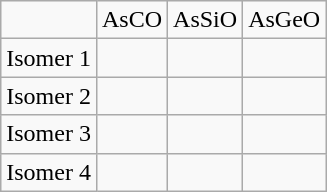<table class="wikitable mw-collapsible">
<tr>
<td></td>
<td>AsCO</td>
<td>AsSiO</td>
<td>AsGeO</td>
</tr>
<tr>
<td>Isomer  1</td>
<td></td>
<td></td>
<td></td>
</tr>
<tr>
<td>Isomer 2</td>
<td></td>
<td></td>
<td></td>
</tr>
<tr>
<td>Isomer 3</td>
<td></td>
<td></td>
<td></td>
</tr>
<tr>
<td>Isomer 4</td>
<td></td>
<td></td>
<td></td>
</tr>
</table>
